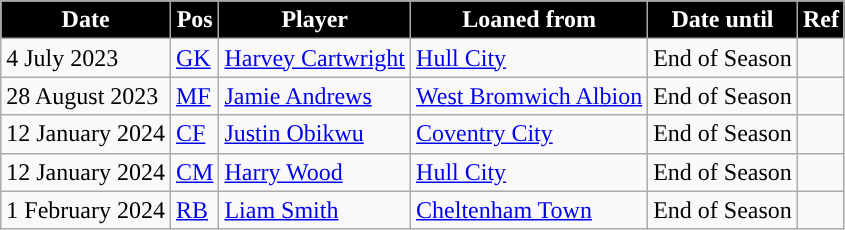<table class="wikitable plainrowheaders sortable">
<tr>
<th style="background:black; color:#FFFFFF;">Date</th>
<th style="background:black; color:#FFFFFF;">Pos</th>
<th style="background:black; color:#FFFFFF;">Player</th>
<th style="background:black; color:#FFFFFF;">Loaned from</th>
<th style="background:black; color:#FFFFFF;">Date until</th>
<th style="background:black; color:#FFFFFF;">Ref</th>
</tr>
<tr>
<td>4 July 2023</td>
<td><a href='#'>GK</a></td>
<td> <a href='#'>Harvey Cartwright</a></td>
<td> <a href='#'>Hull City</a></td>
<td>End of Season</td>
<td></td>
</tr>
<tr>
<td>28 August 2023</td>
<td><a href='#'>MF</a></td>
<td> <a href='#'>Jamie Andrews</a></td>
<td> <a href='#'>West Bromwich Albion</a></td>
<td>End of Season</td>
<td></td>
</tr>
<tr>
<td>12 January 2024</td>
<td><a href='#'>CF</a></td>
<td> <a href='#'>Justin Obikwu</a></td>
<td> <a href='#'>Coventry City</a></td>
<td>End of Season</td>
<td></td>
</tr>
<tr>
<td>12 January 2024</td>
<td><a href='#'>CM</a></td>
<td> <a href='#'>Harry Wood</a></td>
<td> <a href='#'>Hull City</a></td>
<td>End of Season</td>
<td></td>
</tr>
<tr>
<td>1 February 2024</td>
<td><a href='#'>RB</a></td>
<td> <a href='#'>Liam Smith</a></td>
<td> <a href='#'>Cheltenham Town</a></td>
<td>End of Season</td>
<td></td>
</tr>
</table>
